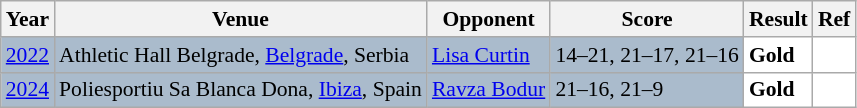<table class="sortable wikitable" style="font-size: 90%;">
<tr>
<th>Year</th>
<th>Venue</th>
<th>Opponent</th>
<th>Score</th>
<th>Result</th>
<th>Ref</th>
</tr>
<tr style="background:#AABBCC">
<td align="center"><a href='#'>2022</a></td>
<td align="left">Athletic Hall Belgrade, <a href='#'>Belgrade</a>, Serbia</td>
<td align="left"> <a href='#'>Lisa Curtin</a></td>
<td align="left">14–21, 21–17, 21–16</td>
<td style="text-align:left; background:white"> <strong>Gold</strong></td>
<td style="text-align:center; background:white"></td>
</tr>
<tr style="background:#AABBCC">
<td align="center"><a href='#'>2024</a></td>
<td align="left">Poliesportiu Sa Blanca Dona, <a href='#'>Ibiza</a>, Spain</td>
<td align="left"> <a href='#'>Ravza Bodur</a></td>
<td align="left">21–16, 21–9</td>
<td style="text-align:left; background:white"> <strong>Gold</strong></td>
<td style="text-align:center; background:white"></td>
</tr>
</table>
